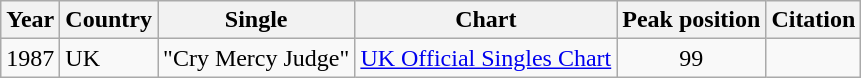<table class="wikitable">
<tr>
<th align="left">Year</th>
<th align="left">Country</th>
<th align="left">Single</th>
<th align="left">Chart</th>
<th align="left">Peak position</th>
<th align="left">Citation</th>
</tr>
<tr>
<td align="left">1987</td>
<td align="left">UK</td>
<td align="left">"Cry Mercy Judge"</td>
<td align="left"><a href='#'>UK Official Singles Chart</a></td>
<td align="center">99</td>
<td align="center"></td>
</tr>
</table>
